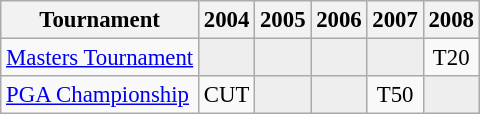<table class="wikitable" style="font-size:95%;text-align:center;">
<tr>
<th>Tournament</th>
<th>2004</th>
<th>2005</th>
<th>2006</th>
<th>2007</th>
<th>2008</th>
</tr>
<tr>
<td align=left><a href='#'>Masters Tournament</a></td>
<td style="background:#eeeeee;"></td>
<td style="background:#eeeeee;"></td>
<td style="background:#eeeeee;"></td>
<td style="background:#eeeeee;"></td>
<td>T20</td>
</tr>
<tr>
<td align=left><a href='#'>PGA Championship</a></td>
<td>CUT</td>
<td style="background:#eeeeee;"></td>
<td style="background:#eeeeee;"></td>
<td>T50</td>
<td style="background:#eeeeee;"></td>
</tr>
</table>
